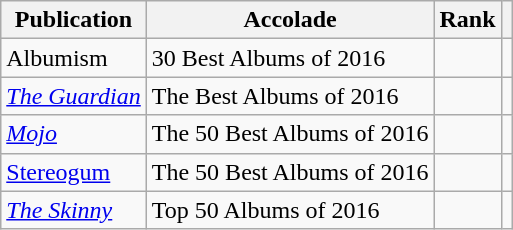<table class="sortable wikitable">
<tr>
<th>Publication</th>
<th>Accolade</th>
<th>Rank</th>
<th class="unsortable"></th>
</tr>
<tr>
<td>Albumism</td>
<td>30 Best Albums of 2016</td>
<td></td>
<td></td>
</tr>
<tr>
<td><em><a href='#'>The Guardian</a></em></td>
<td>The Best Albums of 2016</td>
<td></td>
<td></td>
</tr>
<tr>
<td><em><a href='#'>Mojo</a></em></td>
<td>The 50 Best Albums of 2016</td>
<td></td>
<td></td>
</tr>
<tr>
<td><a href='#'>Stereogum</a></td>
<td>The 50 Best Albums of 2016</td>
<td></td>
<td></td>
</tr>
<tr>
<td><em><a href='#'>The Skinny</a></em></td>
<td>Top 50 Albums of 2016</td>
<td></td>
<td></td>
</tr>
</table>
